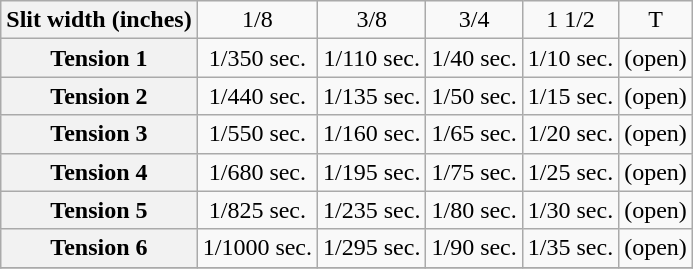<table class="wikitable" style="text-align:center">
<tr>
<th>Slit width (inches)</th>
<td>1/8</td>
<td>3/8</td>
<td>3/4</td>
<td>1 1/2</td>
<td>T</td>
</tr>
<tr>
<th>Tension 1</th>
<td>1/350 sec.</td>
<td>1/110 sec.</td>
<td>1/40 sec.</td>
<td>1/10 sec.</td>
<td>(open)</td>
</tr>
<tr>
<th>Tension 2</th>
<td>1/440 sec.</td>
<td>1/135 sec.</td>
<td>1/50 sec.</td>
<td>1/15 sec.</td>
<td>(open)</td>
</tr>
<tr>
<th>Tension 3</th>
<td>1/550 sec.</td>
<td>1/160 sec.</td>
<td>1/65 sec.</td>
<td>1/20 sec.</td>
<td>(open)</td>
</tr>
<tr>
<th>Tension 4</th>
<td>1/680 sec.</td>
<td>1/195 sec.</td>
<td>1/75 sec.</td>
<td>1/25 sec.</td>
<td>(open)</td>
</tr>
<tr>
<th>Tension 5</th>
<td>1/825 sec.</td>
<td>1/235 sec.</td>
<td>1/80 sec.</td>
<td>1/30 sec.</td>
<td>(open)</td>
</tr>
<tr>
<th>Tension 6</th>
<td>1/1000 sec.</td>
<td>1/295 sec.</td>
<td>1/90 sec.</td>
<td>1/35 sec.</td>
<td>(open)</td>
</tr>
<tr>
</tr>
</table>
